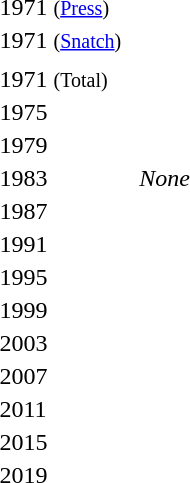<table>
<tr>
<td>1971 <small>(<a href='#'>Press</a>)</small></td>
<td></td>
<td></td>
<td></td>
</tr>
<tr>
<td>1971 <small>(<a href='#'>Snatch</a>)</small></td>
<td></td>
<td></td>
<td></td>
</tr>
<tr>
<td></td>
<td></td>
<td></td>
<td></td>
</tr>
<tr>
<td>1971 <small>(Total)</small></td>
<td></td>
<td></td>
<td></td>
</tr>
<tr>
<td>1975</td>
<td></td>
<td></td>
<td></td>
</tr>
<tr>
<td>1979</td>
<td></td>
<td></td>
<td></td>
</tr>
<tr>
<td>1983</td>
<td></td>
<td></td>
<td><em>None</em></td>
</tr>
<tr>
<td>1987</td>
<td></td>
<td></td>
<td></td>
</tr>
<tr>
<td>1991</td>
<td></td>
<td></td>
<td></td>
</tr>
<tr>
<td>1995</td>
<td></td>
<td></td>
<td></td>
</tr>
<tr>
<td>1999</td>
<td></td>
<td></td>
<td></td>
</tr>
<tr>
<td>2003</td>
<td></td>
<td></td>
<td></td>
</tr>
<tr>
<td>2007</td>
<td align="left"></td>
<td align="left"></td>
<td align="left"></td>
</tr>
<tr>
<td>2011<br></td>
<td></td>
<td></td>
<td></td>
</tr>
<tr>
<td>2015<br></td>
<td></td>
<td></td>
<td></td>
</tr>
<tr>
<td>2019<br></td>
<td></td>
<td></td>
<td></td>
</tr>
</table>
